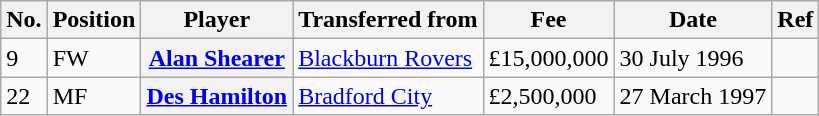<table class="wikitable plainrowheaders" style="text-align:center; text-align:left">
<tr>
<th scope="col">No.</th>
<th scope="col">Position</th>
<th scope="col">Player</th>
<th scope="col">Transferred from</th>
<th scope="col">Fee</th>
<th scope="col">Date</th>
<th scope="col">Ref</th>
</tr>
<tr>
<td>9</td>
<td>FW</td>
<th scope="row"> <a href='#'>Alan Shearer</a></th>
<td> <a href='#'>Blackburn Rovers</a></td>
<td>£15,000,000</td>
<td>30 July 1996</td>
<td></td>
</tr>
<tr>
<td>22</td>
<td>MF</td>
<th scope="row"> <a href='#'>Des Hamilton</a></th>
<td> <a href='#'>Bradford City</a></td>
<td>£2,500,000</td>
<td>27 March 1997</td>
<td></td>
</tr>
</table>
